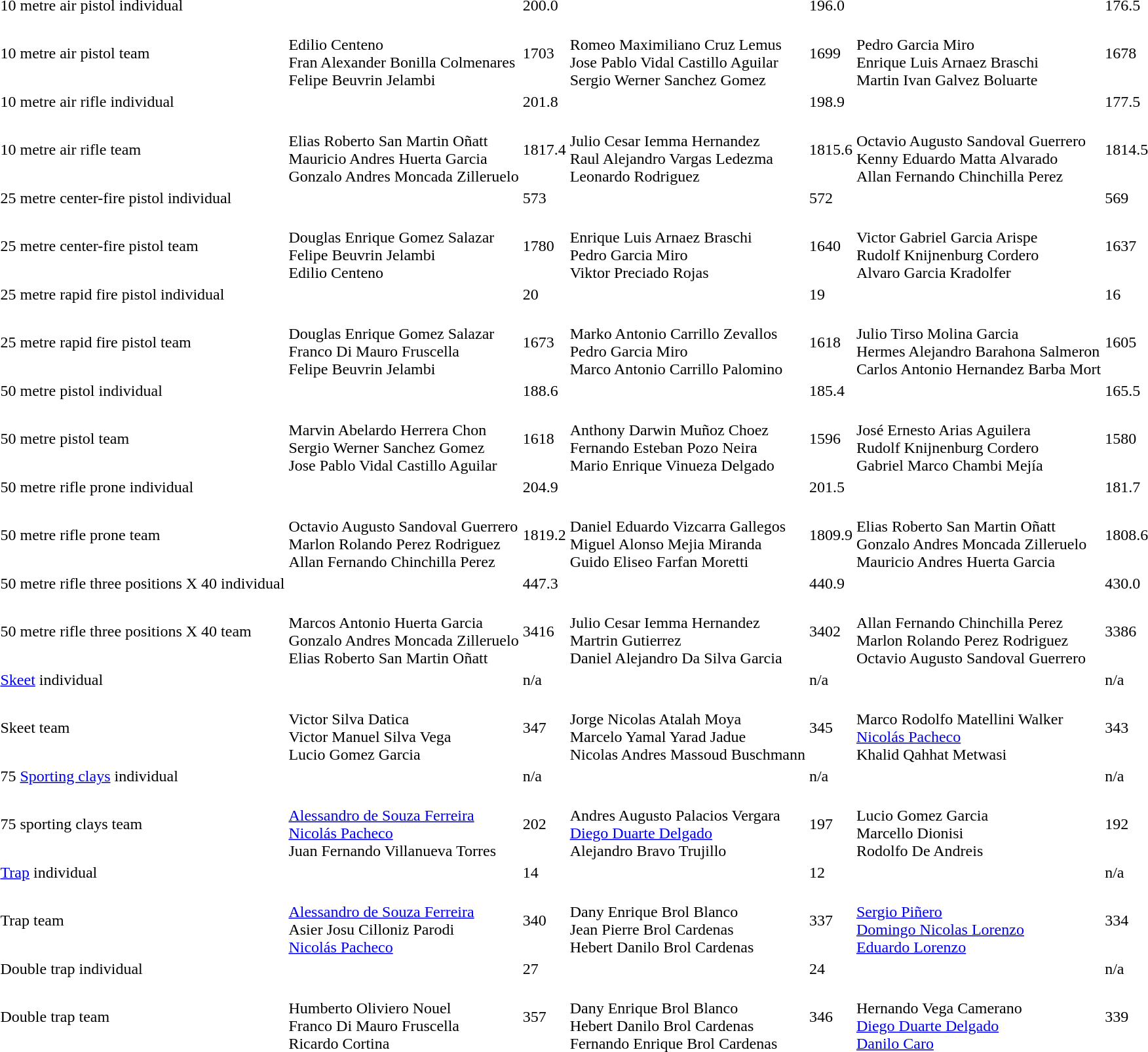<table>
<tr>
<td>10 metre air pistol individual</td>
<td></td>
<td>200.0</td>
<td></td>
<td>196.0</td>
<td></td>
<td>176.5</td>
</tr>
<tr>
<td>10 metre air pistol team</td>
<td><br>Edilio Centeno<br>Fran Alexander Bonilla Colmenares<br>Felipe Beuvrin Jelambi</td>
<td>1703</td>
<td><br>Romeo Maximiliano Cruz Lemus<br>Jose Pablo Vidal Castillo Aguilar<br>Sergio Werner Sanchez Gomez</td>
<td>1699</td>
<td><br>Pedro Garcia Miro<br>Enrique Luis Arnaez Braschi<br>Martin Ivan Galvez Boluarte</td>
<td>1678</td>
</tr>
<tr>
<td>10 metre air rifle individual</td>
<td></td>
<td>201.8</td>
<td></td>
<td>198.9</td>
<td></td>
<td>177.5</td>
</tr>
<tr>
<td>10 metre air rifle team</td>
<td><br>Elias Roberto San Martin Oñatt<br>Mauricio Andres Huerta Garcia<br>Gonzalo Andres Moncada Zilleruelo</td>
<td>1817.4</td>
<td><br>Julio Cesar Iemma Hernandez<br>Raul Alejandro Vargas Ledezma<br>Leonardo Rodriguez</td>
<td>1815.6</td>
<td><br>Octavio Augusto Sandoval Guerrero<br>Kenny Eduardo Matta Alvarado<br>Allan Fernando Chinchilla Perez</td>
<td>1814.5</td>
</tr>
<tr>
<td>25 metre center-fire pistol individual</td>
<td></td>
<td>573</td>
<td></td>
<td>572</td>
<td></td>
<td>569</td>
</tr>
<tr>
<td>25 metre center-fire pistol team</td>
<td><br>Douglas Enrique Gomez Salazar<br>Felipe Beuvrin Jelambi<br>Edilio Centeno</td>
<td>1780</td>
<td><br>Enrique Luis Arnaez Braschi<br>Pedro Garcia Miro<br>Viktor Preciado Rojas</td>
<td>1640</td>
<td><br>Victor Gabriel Garcia Arispe<br>Rudolf Knijnenburg Cordero<br>Alvaro Garcia Kradolfer</td>
<td>1637</td>
</tr>
<tr>
<td>25 metre rapid fire pistol individual</td>
<td></td>
<td>20</td>
<td></td>
<td>19</td>
<td></td>
<td>16</td>
</tr>
<tr>
<td>25 metre rapid fire pistol team</td>
<td><br>Douglas Enrique Gomez Salazar<br>Franco Di Mauro Fruscella<br>Felipe Beuvrin Jelambi</td>
<td>1673</td>
<td><br>Marko Antonio Carrillo Zevallos<br>Pedro Garcia Miro<br>Marco Antonio Carrillo Palomino</td>
<td>1618</td>
<td><br>Julio Tirso Molina Garcia<br>Hermes Alejandro Barahona Salmeron<br>Carlos Antonio Hernandez Barba Mort</td>
<td>1605</td>
</tr>
<tr>
<td>50 metre pistol individual</td>
<td></td>
<td>188.6</td>
<td></td>
<td>185.4</td>
<td></td>
<td>165.5</td>
</tr>
<tr>
<td>50 metre pistol team</td>
<td><br>Marvin Abelardo Herrera Chon<br>Sergio Werner Sanchez Gomez<br>Jose Pablo Vidal Castillo Aguilar</td>
<td>1618</td>
<td><br>Anthony Darwin Muñoz Choez<br>Fernando Esteban Pozo Neira<br>Mario Enrique Vinueza Delgado</td>
<td>1596</td>
<td><br>José Ernesto Arias Aguilera<br>Rudolf Knijnenburg Cordero<br>Gabriel Marco Chambi Mejía</td>
<td>1580</td>
</tr>
<tr>
<td>50 metre rifle prone individual</td>
<td></td>
<td>204.9</td>
<td></td>
<td>201.5</td>
<td></td>
<td>181.7</td>
</tr>
<tr>
<td>50 metre rifle prone team</td>
<td><br>Octavio Augusto Sandoval Guerrero<br>Marlon Rolando Perez Rodriguez<br>Allan Fernando Chinchilla Perez</td>
<td>1819.2</td>
<td><br>Daniel Eduardo Vizcarra Gallegos<br>Miguel Alonso Mejia Miranda<br>Guido Eliseo Farfan Moretti</td>
<td>1809.9</td>
<td><br>Elias Roberto San Martin Oñatt<br>Gonzalo Andres Moncada Zilleruelo<br>Mauricio Andres Huerta Garcia</td>
<td>1808.6</td>
</tr>
<tr>
<td>50 metre rifle three positions X 40 individual</td>
<td></td>
<td>447.3</td>
<td></td>
<td>440.9</td>
<td></td>
<td>430.0</td>
</tr>
<tr>
<td>50 metre rifle three positions X 40 team</td>
<td><br>Marcos Antonio Huerta Garcia<br>Gonzalo Andres Moncada Zilleruelo<br>Elias Roberto San Martin Oñatt</td>
<td>3416</td>
<td><br>Julio Cesar Iemma Hernandez<br>Martrin Gutierrez<br>Daniel Alejandro Da Silva Garcia</td>
<td>3402</td>
<td><br>Allan Fernando Chinchilla Perez<br>Marlon Rolando Perez Rodriguez<br>Octavio Augusto Sandoval Guerrero</td>
<td>3386</td>
</tr>
<tr>
<td><a href='#'>Skeet</a> individual</td>
<td></td>
<td>n/a</td>
<td></td>
<td>n/a</td>
<td></td>
<td>n/a</td>
</tr>
<tr>
<td>Skeet team</td>
<td><br>Victor Silva Datica<br>Victor Manuel Silva Vega<br>Lucio Gomez Garcia</td>
<td>347</td>
<td><br>Jorge Nicolas Atalah Moya<br>Marcelo Yamal Yarad Jadue<br>Nicolas Andres Massoud Buschmann</td>
<td>345</td>
<td><br>Marco Rodolfo Matellini Walker<br><a href='#'>Nicolás Pacheco</a><br>Khalid Qahhat Metwasi</td>
<td>343</td>
</tr>
<tr>
<td>75 <a href='#'>Sporting clays</a> individual</td>
<td></td>
<td>n/a</td>
<td></td>
<td>n/a</td>
<td></td>
<td>n/a</td>
</tr>
<tr>
<td>75 sporting clays team</td>
<td><br><a href='#'>Alessandro de Souza Ferreira</a><br><a href='#'>Nicolás Pacheco</a><br>Juan Fernando Villanueva Torres</td>
<td>202</td>
<td><br>Andres Augusto Palacios Vergara<br><a href='#'>Diego Duarte Delgado</a><br>Alejandro Bravo Trujillo</td>
<td>197</td>
<td><br>Lucio Gomez Garcia<br>Marcello Dionisi<br>Rodolfo De Andreis</td>
<td>192</td>
</tr>
<tr>
<td><a href='#'>Trap</a> individual</td>
<td></td>
<td>14</td>
<td></td>
<td>12</td>
<td></td>
<td>n/a</td>
</tr>
<tr>
<td>Trap team</td>
<td><br><a href='#'>Alessandro de Souza Ferreira</a><br>Asier Josu Cilloniz Parodi<br><a href='#'>Nicolás Pacheco</a></td>
<td>340</td>
<td><br>Dany Enrique Brol Blanco<br>Jean Pierre Brol Cardenas<br>Hebert Danilo Brol Cardenas</td>
<td>337</td>
<td><br><a href='#'>Sergio Piñero</a><br><a href='#'>Domingo Nicolas Lorenzo</a><br><a href='#'>Eduardo Lorenzo</a></td>
<td>334</td>
</tr>
<tr>
<td>Double trap individual</td>
<td></td>
<td>27</td>
<td></td>
<td>24</td>
<td></td>
<td>n/a</td>
</tr>
<tr>
<td>Double trap team</td>
<td><br>Humberto Oliviero Nouel<br>Franco Di Mauro Fruscella<br>Ricardo Cortina</td>
<td>357</td>
<td><br>Dany Enrique Brol Blanco<br>Hebert Danilo Brol Cardenas<br>Fernando Enrique Brol Cardenas</td>
<td>346</td>
<td><br>Hernando Vega Camerano<br><a href='#'>Diego Duarte Delgado</a><br><a href='#'>Danilo Caro</a></td>
<td>339</td>
</tr>
</table>
